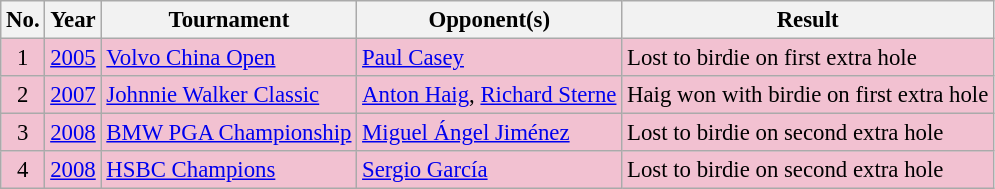<table class="wikitable" style="font-size:95%;">
<tr>
<th>No.</th>
<th>Year</th>
<th>Tournament</th>
<th>Opponent(s)</th>
<th>Result</th>
</tr>
<tr style="background:#F2C1D1;">
<td align=center>1</td>
<td><a href='#'>2005</a></td>
<td><a href='#'>Volvo China Open</a></td>
<td> <a href='#'>Paul Casey</a></td>
<td>Lost to birdie on first extra hole</td>
</tr>
<tr style="background:#F2C1D1;">
<td align=center>2</td>
<td><a href='#'>2007</a></td>
<td><a href='#'>Johnnie Walker Classic</a></td>
<td> <a href='#'>Anton Haig</a>,  <a href='#'>Richard Sterne</a></td>
<td>Haig won with birdie on first extra hole</td>
</tr>
<tr style="background:#F2C1D1;">
<td align=center>3</td>
<td><a href='#'>2008</a></td>
<td><a href='#'>BMW PGA Championship</a></td>
<td> <a href='#'>Miguel Ángel Jiménez</a></td>
<td>Lost to birdie on second extra hole</td>
</tr>
<tr style="background:#F2C1D1;">
<td align=center>4</td>
<td><a href='#'>2008</a></td>
<td><a href='#'>HSBC Champions</a></td>
<td> <a href='#'>Sergio García</a></td>
<td>Lost to birdie on second extra hole</td>
</tr>
</table>
